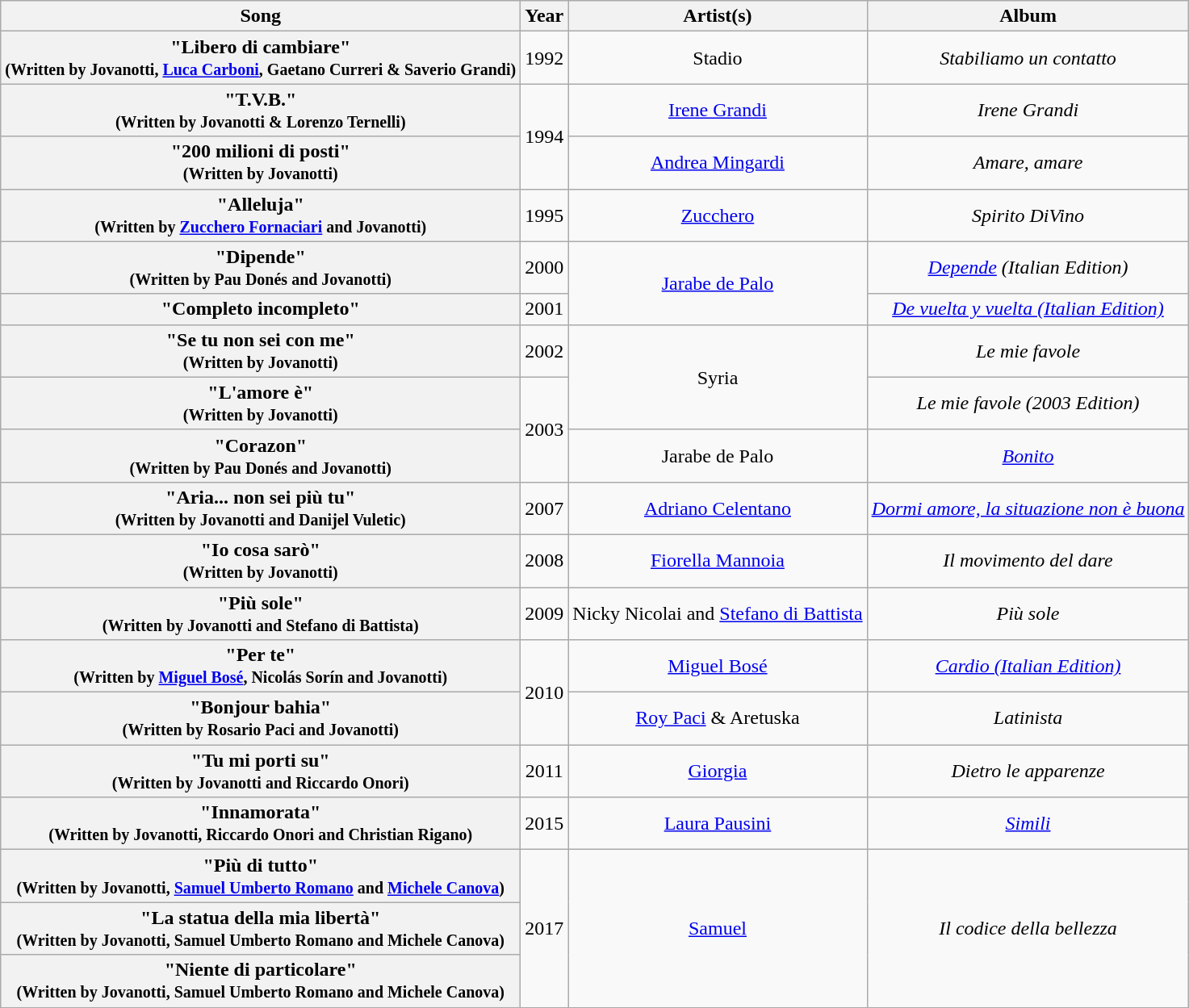<table class="wikitable plainrowheaders" style="text-align:center;" border="1">
<tr>
<th scope="col">Song</th>
<th scope="col">Year</th>
<th scope="col">Artist(s)</th>
<th scope="col">Album</th>
</tr>
<tr>
<th scope="row">"Libero di cambiare"<br><small>(Written by Jovanotti, <a href='#'>Luca Carboni</a>, Gaetano Curreri & Saverio Grandi)</small></th>
<td>1992</td>
<td>Stadio</td>
<td><em>Stabiliamo un contatto</em></td>
</tr>
<tr>
<th scope="row">"T.V.B."<br><small>(Written by Jovanotti & Lorenzo Ternelli)</small></th>
<td rowspan="2">1994</td>
<td><a href='#'>Irene Grandi</a></td>
<td><em>Irene Grandi</em></td>
</tr>
<tr>
<th scope="row">"200 milioni di posti"<br><small>(Written by Jovanotti)</small></th>
<td><a href='#'>Andrea Mingardi</a></td>
<td><em>Amare, amare</em></td>
</tr>
<tr>
<th scope="row">"Alleluja"<br><small>(Written by <a href='#'>Zucchero Fornaciari</a> and Jovanotti)</small></th>
<td>1995</td>
<td><a href='#'>Zucchero</a></td>
<td><em>Spirito DiVino</em></td>
</tr>
<tr>
<th scope="row">"Dipende"<br><small>(Written by Pau Donés and Jovanotti)</small></th>
<td>2000</td>
<td rowspan="2"><a href='#'>Jarabe de Palo</a></td>
<td><em><a href='#'>Depende</a> (Italian Edition)</em></td>
</tr>
<tr>
<th scope="row">"Completo incompleto"</th>
<td>2001</td>
<td><em><a href='#'>De vuelta y vuelta (Italian Edition)</a></em></td>
</tr>
<tr>
<th scope="row">"Se tu non sei con me"<br><small>(Written by Jovanotti)</small></th>
<td>2002</td>
<td rowspan="2">Syria</td>
<td><em>Le mie favole</em></td>
</tr>
<tr>
<th scope="row">"L'amore è"<br><small>(Written by Jovanotti)</small></th>
<td rowspan="2">2003</td>
<td><em>Le mie favole (2003 Edition)</em></td>
</tr>
<tr>
<th scope="row">"Corazon"<br><small>(Written by Pau Donés and Jovanotti)</small></th>
<td>Jarabe de Palo</td>
<td><em><a href='#'>Bonito</a></em></td>
</tr>
<tr>
<th scope="row">"Aria... non sei più tu"<br><small>(Written by Jovanotti and Danijel Vuletic)</small></th>
<td>2007</td>
<td><a href='#'>Adriano Celentano</a></td>
<td><em><a href='#'>Dormi amore, la situazione non è buona</a></em></td>
</tr>
<tr>
<th scope="row">"Io cosa sarò"<br><small>(Written by Jovanotti)</small></th>
<td>2008</td>
<td><a href='#'>Fiorella Mannoia</a></td>
<td><em>Il movimento del dare</em></td>
</tr>
<tr>
<th scope="row">"Più sole"<br><small>(Written by Jovanotti and Stefano di Battista)</small></th>
<td>2009</td>
<td>Nicky Nicolai and <a href='#'>Stefano di Battista</a></td>
<td><em>Più sole</em></td>
</tr>
<tr>
<th scope="row">"Per te"<br><small>(Written by <a href='#'>Miguel Bosé</a>, Nicolás Sorín and Jovanotti)</small></th>
<td rowspan="2">2010</td>
<td><a href='#'>Miguel Bosé</a></td>
<td><em><a href='#'>Cardio (Italian Edition)</a></em></td>
</tr>
<tr>
<th scope="row">"Bonjour bahia"<br><small>(Written by Rosario Paci and Jovanotti)</small></th>
<td><a href='#'>Roy Paci</a> & Aretuska</td>
<td><em>Latinista</em></td>
</tr>
<tr>
<th scope="row">"Tu mi porti su"<br><small>(Written by Jovanotti and Riccardo Onori)</small></th>
<td>2011</td>
<td><a href='#'>Giorgia</a></td>
<td><em>Dietro le apparenze</em></td>
</tr>
<tr>
<th scope="row">"Innamorata"<br><small>(Written by Jovanotti, Riccardo Onori and Christian Rigano)</small></th>
<td>2015</td>
<td><a href='#'>Laura Pausini</a></td>
<td><em><a href='#'>Simili</a></em></td>
</tr>
<tr>
<th scope="row">"Più di tutto"<br><small>(Written by Jovanotti, <a href='#'>Samuel Umberto Romano</a> and <a href='#'>Michele Canova</a>)</small></th>
<td rowspan="3">2017</td>
<td rowspan="3"><a href='#'>Samuel</a></td>
<td rowspan="3"><em>Il codice della bellezza</em></td>
</tr>
<tr>
<th scope="row">"La statua della mia libertà"<br><small>(Written by Jovanotti, Samuel Umberto Romano and Michele Canova)</small></th>
</tr>
<tr>
<th scope="row">"Niente di particolare"<br><small>(Written by Jovanotti, Samuel Umberto Romano and Michele Canova)</small></th>
</tr>
</table>
